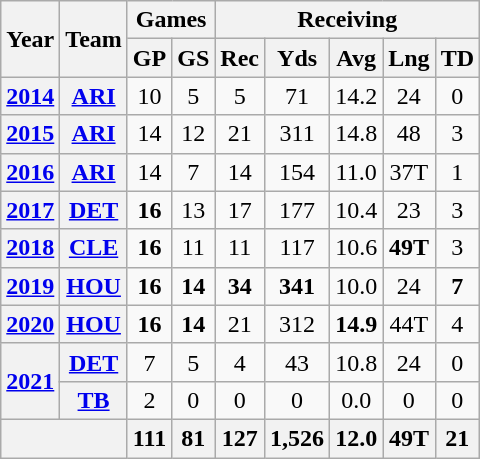<table class="wikitable" style="text-align:center;">
<tr>
<th rowspan="2">Year</th>
<th rowspan="2">Team</th>
<th colspan="2">Games</th>
<th colspan="5">Receiving</th>
</tr>
<tr>
<th>GP</th>
<th>GS</th>
<th>Rec</th>
<th>Yds</th>
<th>Avg</th>
<th>Lng</th>
<th>TD</th>
</tr>
<tr>
<th><a href='#'>2014</a></th>
<th><a href='#'>ARI</a></th>
<td>10</td>
<td>5</td>
<td>5</td>
<td>71</td>
<td>14.2</td>
<td>24</td>
<td>0</td>
</tr>
<tr>
<th><a href='#'>2015</a></th>
<th><a href='#'>ARI</a></th>
<td>14</td>
<td>12</td>
<td>21</td>
<td>311</td>
<td>14.8</td>
<td>48</td>
<td>3</td>
</tr>
<tr>
<th><a href='#'>2016</a></th>
<th><a href='#'>ARI</a></th>
<td>14</td>
<td>7</td>
<td>14</td>
<td>154</td>
<td>11.0</td>
<td>37T</td>
<td>1</td>
</tr>
<tr>
<th><a href='#'>2017</a></th>
<th><a href='#'>DET</a></th>
<td><strong>16</strong></td>
<td>13</td>
<td>17</td>
<td>177</td>
<td>10.4</td>
<td>23</td>
<td>3</td>
</tr>
<tr>
<th><a href='#'>2018</a></th>
<th><a href='#'>CLE</a></th>
<td><strong>16</strong></td>
<td>11</td>
<td>11</td>
<td>117</td>
<td>10.6</td>
<td><strong>49T</strong></td>
<td>3</td>
</tr>
<tr>
<th><a href='#'>2019</a></th>
<th><a href='#'>HOU</a></th>
<td><strong>16</strong></td>
<td><strong>14</strong></td>
<td><strong>34</strong></td>
<td><strong>341</strong></td>
<td>10.0</td>
<td>24</td>
<td><strong>7</strong></td>
</tr>
<tr>
<th><a href='#'>2020</a></th>
<th><a href='#'>HOU</a></th>
<td><strong>16</strong></td>
<td><strong>14</strong></td>
<td>21</td>
<td>312</td>
<td><strong>14.9</strong></td>
<td>44T</td>
<td>4</td>
</tr>
<tr>
<th rowspan="2"><a href='#'>2021</a></th>
<th><a href='#'>DET</a></th>
<td>7</td>
<td>5</td>
<td>4</td>
<td>43</td>
<td>10.8</td>
<td>24</td>
<td>0</td>
</tr>
<tr>
<th><a href='#'>TB</a></th>
<td>2</td>
<td>0</td>
<td>0</td>
<td>0</td>
<td>0.0</td>
<td>0</td>
<td>0</td>
</tr>
<tr>
<th colspan="2"></th>
<th>111</th>
<th>81</th>
<th>127</th>
<th>1,526</th>
<th>12.0</th>
<th>49T</th>
<th>21</th>
</tr>
</table>
